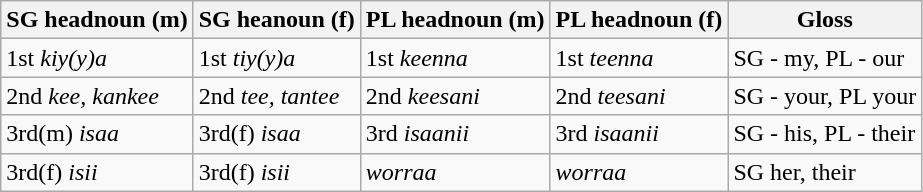<table class="wikitable">
<tr>
<th>SG headnoun (m)</th>
<th>SG heanoun (f)</th>
<th>PL headnoun (m)</th>
<th>PL headnoun (f)</th>
<th>Gloss</th>
</tr>
<tr>
<td>1st <em>kiy(y)a</em></td>
<td>1st <em>tiy(y)a</em></td>
<td>1st <em>keenna</em></td>
<td>1st <em>teenna</em></td>
<td>SG - my, PL - our</td>
</tr>
<tr>
<td>2nd <em>kee, kankee</em></td>
<td>2nd <em>tee, tantee</em></td>
<td>2nd <em>keesani</em></td>
<td>2nd <em>teesani</em></td>
<td>SG - your, PL your</td>
</tr>
<tr>
<td>3rd(m) <em>isaa</em></td>
<td>3rd(f) <em>isaa</em></td>
<td>3rd <em>isaanii</em></td>
<td>3rd <em>isaanii</em></td>
<td>SG - his, PL - their</td>
</tr>
<tr>
<td>3rd(f) <em>isii</em></td>
<td>3rd(f) <em>isii</em></td>
<td><em>worraa</em></td>
<td><em>worraa</em></td>
<td>SG her, their</td>
</tr>
</table>
